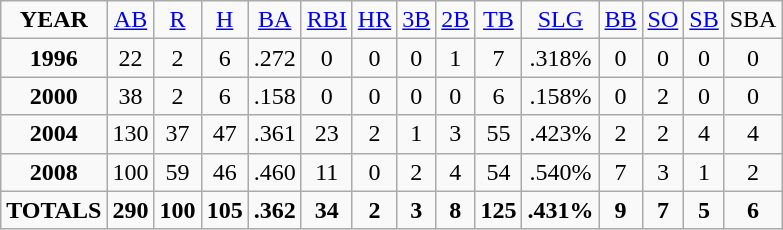<table class="wikitable">
<tr align=center>
<td><strong>YEAR</strong></td>
<td><a href='#'>AB</a></td>
<td><a href='#'>R</a></td>
<td><a href='#'>H</a></td>
<td><a href='#'>BA</a></td>
<td><a href='#'>RBI</a></td>
<td><a href='#'>HR</a></td>
<td><a href='#'>3B</a></td>
<td><a href='#'>2B</a></td>
<td><a href='#'>TB</a></td>
<td><a href='#'>SLG</a></td>
<td><a href='#'>BB</a></td>
<td><a href='#'>SO</a></td>
<td><a href='#'>SB</a></td>
<td>SBA</td>
</tr>
<tr align=center>
<td><strong>1996</strong></td>
<td>22</td>
<td>2</td>
<td>6</td>
<td>.272</td>
<td>0</td>
<td>0</td>
<td>0</td>
<td>1</td>
<td>7</td>
<td>.318%</td>
<td>0</td>
<td>0</td>
<td>0</td>
<td>0</td>
</tr>
<tr align=center>
<td><strong>2000</strong></td>
<td>38</td>
<td>2</td>
<td>6</td>
<td>.158</td>
<td>0</td>
<td>0</td>
<td>0</td>
<td>0</td>
<td>6</td>
<td>.158%</td>
<td>0</td>
<td>2</td>
<td>0</td>
<td>0</td>
</tr>
<tr align=center>
<td><strong>2004</strong></td>
<td>130</td>
<td>37</td>
<td>47</td>
<td>.361</td>
<td>23</td>
<td>2</td>
<td>1</td>
<td>3</td>
<td>55</td>
<td>.423%</td>
<td>2</td>
<td>2</td>
<td>4</td>
<td>4</td>
</tr>
<tr align=center>
<td><strong>2008</strong></td>
<td>100</td>
<td>59</td>
<td>46</td>
<td>.460</td>
<td>11</td>
<td>0</td>
<td>2</td>
<td>4</td>
<td>54</td>
<td>.540%</td>
<td>7</td>
<td>3</td>
<td>1</td>
<td>2</td>
</tr>
<tr align=center>
<td><strong>TOTALS</strong></td>
<td><strong>290</strong></td>
<td><strong>100</strong></td>
<td><strong>105</strong></td>
<td><strong>.362</strong></td>
<td><strong>34</strong></td>
<td><strong>2</strong></td>
<td><strong>3</strong></td>
<td><strong>8</strong></td>
<td><strong>125</strong></td>
<td><strong>.431%</strong></td>
<td><strong>9</strong></td>
<td><strong>7</strong></td>
<td><strong>5</strong></td>
<td><strong>6</strong></td>
</tr>
</table>
